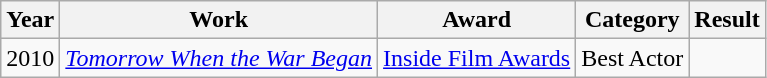<table class="wikitable plainrowheaders">
<tr>
<th scope="col">Year</th>
<th scope="col">Work</th>
<th scope="col">Award</th>
<th scope="col">Category</th>
<th scope="col">Result</th>
</tr>
<tr>
<td>2010</td>
<td><em><a href='#'>Tomorrow When the War Began</a></em></td>
<td><a href='#'>Inside Film Awards</a></td>
<td>Best Actor</td>
<td></td>
</tr>
</table>
